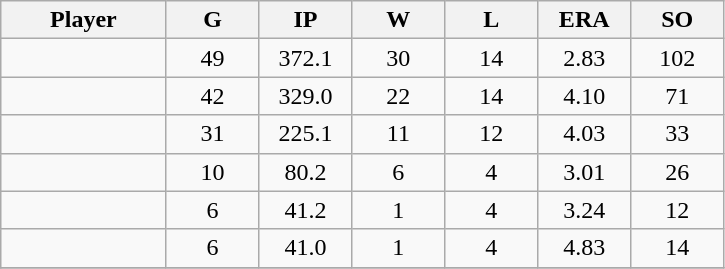<table class="wikitable sortable">
<tr>
<th bgcolor="#DDDDFF" width="16%">Player</th>
<th bgcolor="#DDDDFF" width="9%">G</th>
<th bgcolor="#DDDDFF" width="9%">IP</th>
<th bgcolor="#DDDDFF" width="9%">W</th>
<th bgcolor="#DDDDFF" width="9%">L</th>
<th bgcolor="#DDDDFF" width="9%">ERA</th>
<th bgcolor="#DDDDFF" width="9%">SO</th>
</tr>
<tr align="center">
<td></td>
<td>49</td>
<td>372.1</td>
<td>30</td>
<td>14</td>
<td>2.83</td>
<td>102</td>
</tr>
<tr align="center">
<td></td>
<td>42</td>
<td>329.0</td>
<td>22</td>
<td>14</td>
<td>4.10</td>
<td>71</td>
</tr>
<tr align="center">
<td></td>
<td>31</td>
<td>225.1</td>
<td>11</td>
<td>12</td>
<td>4.03</td>
<td>33</td>
</tr>
<tr align="center">
<td></td>
<td>10</td>
<td>80.2</td>
<td>6</td>
<td>4</td>
<td>3.01</td>
<td>26</td>
</tr>
<tr align="center">
<td></td>
<td>6</td>
<td>41.2</td>
<td>1</td>
<td>4</td>
<td>3.24</td>
<td>12</td>
</tr>
<tr align="center">
<td></td>
<td>6</td>
<td>41.0</td>
<td>1</td>
<td>4</td>
<td>4.83</td>
<td>14</td>
</tr>
<tr align="center">
</tr>
</table>
